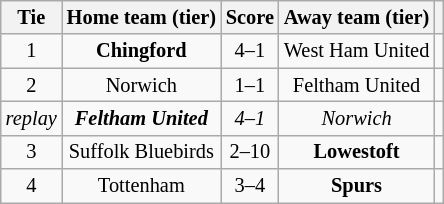<table class="wikitable" style="text-align:center; font-size:85%">
<tr>
<th>Tie</th>
<th>Home team (tier)</th>
<th>Score</th>
<th>Away team (tier)</th>
<th></th>
</tr>
<tr>
<td align="center">1</td>
<td><strong>Chingford</strong></td>
<td align="center">4–1</td>
<td>West Ham United</td>
<td></td>
</tr>
<tr>
<td align="center">2</td>
<td>Norwich</td>
<td align="center">1–1 </td>
<td>Feltham United</td>
<td></td>
</tr>
<tr>
<td align="center"><em>replay</em></td>
<td><strong><em>Feltham United</em></strong></td>
<td align="center"><em>4–1</em></td>
<td><em>Norwich</em></td>
<td></td>
</tr>
<tr>
<td align="center">3</td>
<td>Suffolk Bluebirds</td>
<td align="center">2–10</td>
<td><strong>Lowestoft</strong></td>
<td></td>
</tr>
<tr>
<td align="center">4</td>
<td>Tottenham</td>
<td align="center">3–4</td>
<td><strong>Spurs</strong></td>
<td></td>
</tr>
</table>
